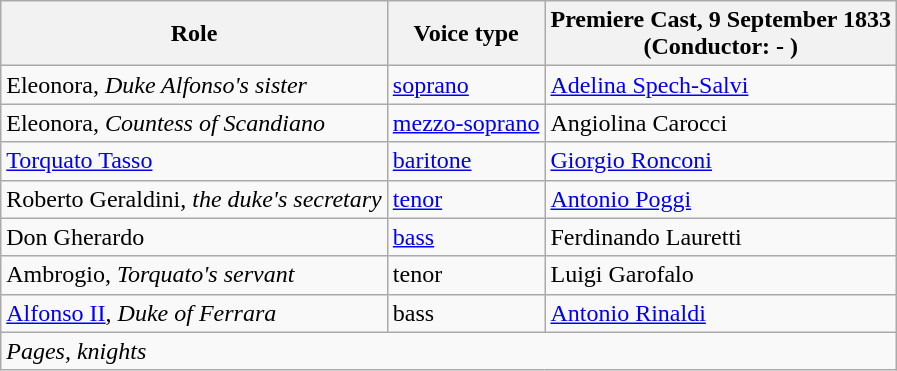<table class="wikitable">
<tr>
<th>Role</th>
<th>Voice type</th>
<th>Premiere Cast, 9 September 1833<br>(Conductor: - )</th>
</tr>
<tr>
<td>Eleonora, <em>Duke Alfonso's sister</em></td>
<td><a href='#'>soprano</a></td>
<td><a href='#'>Adelina Spech-Salvi</a></td>
</tr>
<tr>
<td>Eleonora, <em>Countess of Scandiano</em></td>
<td><a href='#'>mezzo-soprano</a></td>
<td>Angiolina Carocci</td>
</tr>
<tr>
<td><a href='#'>Torquato Tasso</a></td>
<td><a href='#'>baritone</a></td>
<td><a href='#'>Giorgio Ronconi</a></td>
</tr>
<tr>
<td>Roberto Geraldini, <em>the duke's secretary</em></td>
<td><a href='#'>tenor</a></td>
<td><a href='#'>Antonio Poggi</a></td>
</tr>
<tr>
<td>Don Gherardo</td>
<td><a href='#'>bass</a></td>
<td>Ferdinando Lauretti</td>
</tr>
<tr>
<td>Ambrogio, <em>Torquato's servant</em></td>
<td>tenor</td>
<td>Luigi Garofalo</td>
</tr>
<tr>
<td><a href='#'>Alfonso II</a>, <em>Duke of Ferrara</em></td>
<td>bass</td>
<td><a href='#'>Antonio Rinaldi</a></td>
</tr>
<tr>
<td colspan="3"><em>Pages, knights</em></td>
</tr>
</table>
